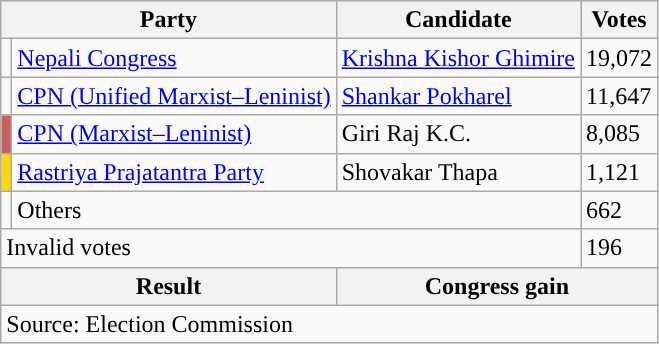<table class="wikitable">
<tr>
<th colspan="2">Party</th>
<th>Candidate</th>
<th>Votes</th>
</tr>
<tr>
<td style="background-color:"></td>
<td><a href='#'>Nepali Congress</a></td>
<td><a href='#'>Krishna Kishor Ghimire</a></td>
<td>19,072</td>
</tr>
<tr>
<td style="background-color:"></td>
<td><a href='#'>CPN (Unified Marxist–Leninist)</a></td>
<td><a href='#'>Shankar Pokharel</a></td>
<td>11,647</td>
</tr>
<tr>
<td style="background-color:indianred"></td>
<td><a href='#'>CPN (Marxist–Leninist)</a></td>
<td>Giri Raj K.C.</td>
<td>8,085</td>
</tr>
<tr>
<td style="background-color:gold"></td>
<td><a href='#'>Rastriya Prajatantra Party</a></td>
<td>Shovakar Thapa</td>
<td>1,121</td>
</tr>
<tr>
<td></td>
<td colspan="2">Others</td>
<td>662</td>
</tr>
<tr>
<td colspan="3">Invalid votes</td>
<td>196</td>
</tr>
<tr>
<th colspan="2">Result</th>
<th colspan="2">Congress gain</th>
</tr>
<tr>
<td colspan="4">Source: Election Commission</td>
</tr>
</table>
